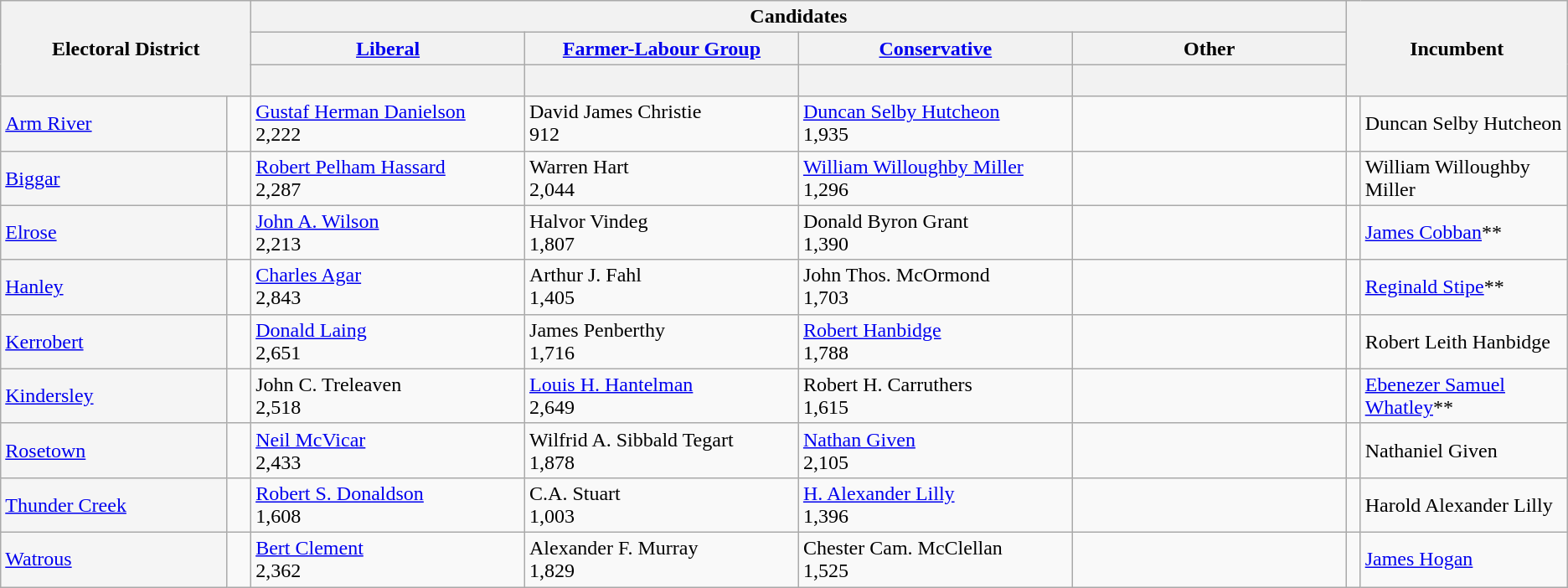<table class="wikitable">
<tr>
<th width=16% rowspan=3 colspan=2>Electoral District</th>
<th colspan=4>Candidates</th>
<th width=14% rowspan=3 colspan=2>Incumbent</th>
</tr>
<tr>
<th width=17.5%><a href='#'>Liberal</a></th>
<th width=17.5%><a href='#'>Farmer-Labour Group</a></th>
<th width=17.5%><a href='#'>Conservative</a></th>
<th width=17.5%>Other</th>
</tr>
<tr>
<th width=17.5% > </th>
<th width=17.5% > </th>
<th width=17.5% > </th>
<th width=17.5% > </th>
</tr>
<tr>
<td bgcolor=whitesmoke><a href='#'>Arm River</a></td>
<td> </td>
<td><a href='#'>Gustaf Herman Danielson</a><br>2,222</td>
<td>David James Christie<br>912</td>
<td><a href='#'>Duncan Selby Hutcheon</a><br>1,935</td>
<td></td>
<td> </td>
<td>Duncan Selby Hutcheon</td>
</tr>
<tr>
<td bgcolor=whitesmoke><a href='#'>Biggar</a></td>
<td> </td>
<td><a href='#'>Robert Pelham Hassard</a><br>2,287</td>
<td>Warren Hart<br>2,044</td>
<td><a href='#'>William Willoughby Miller</a><br>1,296</td>
<td></td>
<td> </td>
<td>William Willoughby Miller</td>
</tr>
<tr>
<td bgcolor=whitesmoke><a href='#'>Elrose</a></td>
<td> </td>
<td><a href='#'>John A. Wilson</a><br>2,213</td>
<td>Halvor Vindeg<br>1,807</td>
<td>Donald Byron Grant<br>1,390</td>
<td></td>
<td> </td>
<td><a href='#'>James Cobban</a>**</td>
</tr>
<tr>
<td bgcolor=whitesmoke><a href='#'>Hanley</a></td>
<td> </td>
<td><a href='#'>Charles Agar</a><br>2,843</td>
<td>Arthur J. Fahl<br>1,405</td>
<td>John Thos. McOrmond<br>1,703</td>
<td></td>
<td> </td>
<td><a href='#'>Reginald Stipe</a>**</td>
</tr>
<tr>
<td bgcolor=whitesmoke><a href='#'>Kerrobert</a></td>
<td> </td>
<td><a href='#'>Donald Laing</a><br>2,651</td>
<td>James Penberthy<br>1,716</td>
<td><a href='#'>Robert Hanbidge</a><br>1,788</td>
<td></td>
<td> </td>
<td>Robert Leith Hanbidge</td>
</tr>
<tr>
<td bgcolor=whitesmoke><a href='#'>Kindersley</a></td>
<td> </td>
<td>John C. Treleaven<br>2,518</td>
<td><a href='#'>Louis H. Hantelman</a><br>2,649</td>
<td>Robert H. Carruthers<br>1,615</td>
<td></td>
<td> </td>
<td><a href='#'>Ebenezer Samuel Whatley</a>**</td>
</tr>
<tr>
<td bgcolor=whitesmoke><a href='#'>Rosetown</a></td>
<td> </td>
<td><a href='#'>Neil McVicar</a><br>2,433</td>
<td>Wilfrid A. Sibbald Tegart<br>1,878</td>
<td><a href='#'>Nathan Given</a><br>2,105</td>
<td></td>
<td> </td>
<td>Nathaniel Given</td>
</tr>
<tr>
<td bgcolor=whitesmoke><a href='#'>Thunder Creek</a></td>
<td> </td>
<td><a href='#'>Robert S. Donaldson</a><br>1,608</td>
<td>C.A. Stuart<br>1,003</td>
<td><a href='#'>H. Alexander Lilly</a><br>1,396</td>
<td></td>
<td> </td>
<td>Harold Alexander Lilly</td>
</tr>
<tr>
<td bgcolor=whitesmoke><a href='#'>Watrous</a></td>
<td> </td>
<td><a href='#'>Bert Clement</a><br>2,362</td>
<td>Alexander F. Murray<br>1,829</td>
<td>Chester Cam. McClellan<br>1,525</td>
<td></td>
<td> </td>
<td><a href='#'>James Hogan</a></td>
</tr>
</table>
